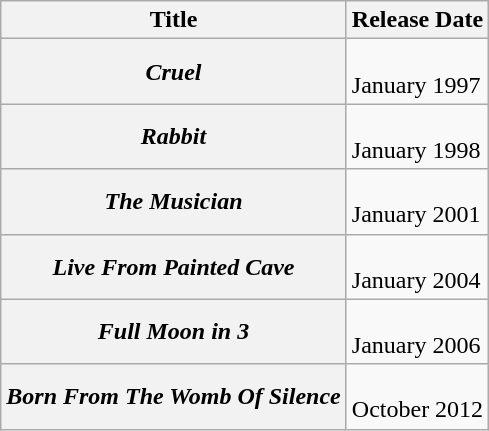<table class="wikitable plainrowheaders">
<tr>
<th scope="col">Title</th>
<th scope="col">Release Date</th>
</tr>
<tr>
<th scope="row"><em>Cruel</em></th>
<td><br>January 1997</td>
</tr>
<tr>
<th scope="row"><em>Rabbit</em></th>
<td><br>January 1998</td>
</tr>
<tr>
<th scope="row"><em>The Musician</em></th>
<td><br>January 2001</td>
</tr>
<tr>
<th scope="row"><em>Live From Painted Cave</em></th>
<td><br>January 2004</td>
</tr>
<tr>
<th scope="row"><em>Full Moon in 3</em></th>
<td><br>January 2006</td>
</tr>
<tr>
<th scope="row"><em>Born From The Womb Of Silence</em></th>
<td><br>October 2012</td>
</tr>
</table>
